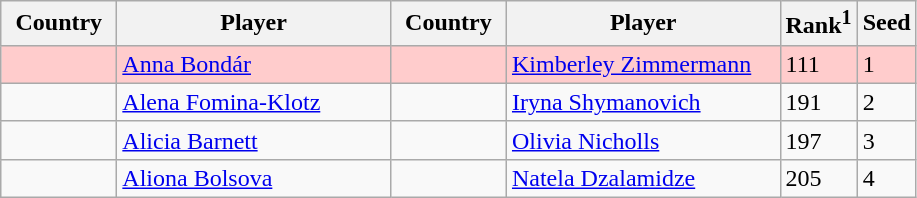<table class="sortable wikitable">
<tr>
<th width="70">Country</th>
<th width="175">Player</th>
<th width="70">Country</th>
<th width="175">Player</th>
<th>Rank<sup>1</sup></th>
<th>Seed</th>
</tr>
<tr style="background:#fcc;">
<td></td>
<td><a href='#'>Anna Bondár</a></td>
<td></td>
<td><a href='#'>Kimberley Zimmermann</a></td>
<td>111</td>
<td>1</td>
</tr>
<tr>
<td></td>
<td><a href='#'>Alena Fomina-Klotz</a></td>
<td></td>
<td><a href='#'>Iryna Shymanovich</a></td>
<td>191</td>
<td>2</td>
</tr>
<tr>
<td></td>
<td><a href='#'>Alicia Barnett</a></td>
<td></td>
<td><a href='#'>Olivia Nicholls</a></td>
<td>197</td>
<td>3</td>
</tr>
<tr>
<td></td>
<td><a href='#'>Aliona Bolsova</a></td>
<td></td>
<td><a href='#'>Natela Dzalamidze</a></td>
<td>205</td>
<td>4</td>
</tr>
</table>
